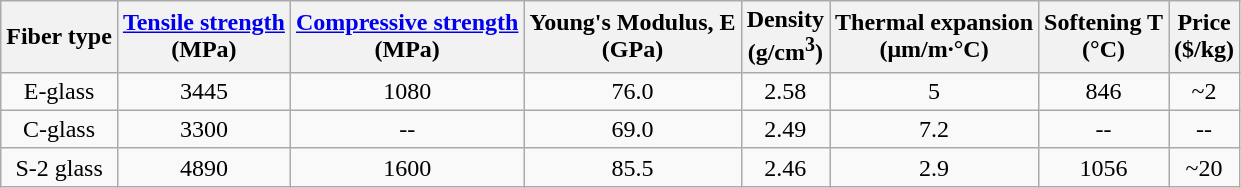<table class="wikitable" style="text-align:center">
<tr>
<th>Fiber type</th>
<th><a href='#'>Tensile strength</a> <br>(MPa)</th>
<th><a href='#'>Compressive strength</a> <br>(MPa)</th>
<th>Young's Modulus, E<br>(GPa)</th>
<th>Density <br>(g/cm<sup>3</sup>)</th>
<th>Thermal expansion<br>(μm/m·°C)</th>
<th>Softening T<br>(°C)</th>
<th>Price<br>($/kg)</th>
</tr>
<tr>
<td>E-glass</td>
<td>3445</td>
<td>1080</td>
<td>76.0</td>
<td>2.58</td>
<td>5</td>
<td>846</td>
<td>~2</td>
</tr>
<tr>
<td>C-glass</td>
<td>3300</td>
<td>--</td>
<td>69.0</td>
<td>2.49</td>
<td>7.2</td>
<td>--</td>
<td>--</td>
</tr>
<tr>
<td>S-2 glass</td>
<td>4890</td>
<td>1600</td>
<td>85.5</td>
<td>2.46</td>
<td>2.9</td>
<td>1056</td>
<td>~20</td>
</tr>
</table>
